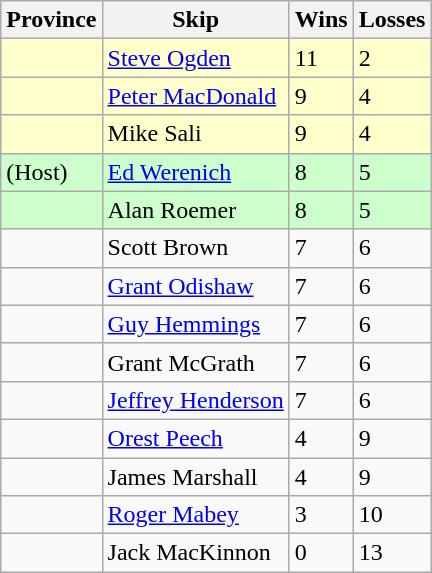<table class="wikitable" border="1">
<tr>
<th>Province</th>
<th>Skip</th>
<th>Wins</th>
<th>Losses</th>
</tr>
<tr bgcolor=#ffffcc>
<td></td>
<td><a href='#'>Steve Ogden</a></td>
<td>11</td>
<td>2</td>
</tr>
<tr bgcolor=#ffffcc>
<td></td>
<td><a href='#'>Peter MacDonald</a></td>
<td>9</td>
<td>4</td>
</tr>
<tr bgcolor=#ffffcc>
<td></td>
<td>Mike Sali</td>
<td>9</td>
<td>4</td>
</tr>
<tr bgcolor=#ccffcc>
<td> (Host)</td>
<td><a href='#'>Ed Werenich</a></td>
<td>8</td>
<td>5</td>
</tr>
<tr bgcolor=#ccffcc>
<td></td>
<td>Alan Roemer</td>
<td>8</td>
<td>5</td>
</tr>
<tr>
<td></td>
<td>Scott Brown</td>
<td>7</td>
<td>6</td>
</tr>
<tr>
<td></td>
<td><a href='#'>Grant Odishaw</a></td>
<td>7</td>
<td>6</td>
</tr>
<tr>
<td></td>
<td><a href='#'>Guy Hemmings</a></td>
<td>7</td>
<td>6</td>
</tr>
<tr>
<td></td>
<td>Grant McGrath</td>
<td>7</td>
<td>6</td>
</tr>
<tr>
<td></td>
<td><a href='#'>Jeffrey Henderson</a></td>
<td>7</td>
<td>6</td>
</tr>
<tr>
<td></td>
<td><a href='#'>Orest Peech</a></td>
<td>4</td>
<td>9</td>
</tr>
<tr>
<td></td>
<td>James Marshall</td>
<td>4</td>
<td>9</td>
</tr>
<tr>
<td></td>
<td><a href='#'>Roger Mabey</a></td>
<td>3</td>
<td>10</td>
</tr>
<tr>
<td></td>
<td>Jack MacKinnon</td>
<td>0</td>
<td>13</td>
</tr>
</table>
